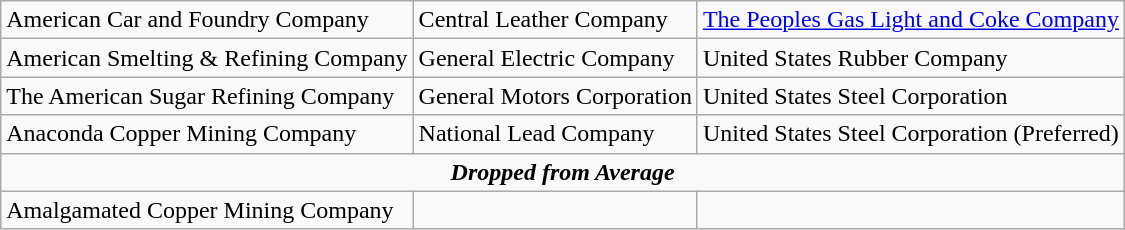<table class="wikitable" border="1">
<tr>
<td>American Car and Foundry Company</td>
<td>Central Leather Company</td>
<td><a href='#'>The Peoples Gas Light and Coke Company</a></td>
</tr>
<tr>
<td>American Smelting & Refining Company</td>
<td>General Electric Company</td>
<td>United States Rubber Company</td>
</tr>
<tr>
<td>The American Sugar Refining Company</td>
<td>General Motors Corporation</td>
<td>United States Steel Corporation</td>
</tr>
<tr>
<td>Anaconda Copper Mining Company <br></td>
<td>National Lead Company</td>
<td>United States Steel Corporation (Preferred)</td>
</tr>
<tr>
<td colspan="3" align="center"><strong><em>Dropped from Average</em></strong></td>
</tr>
<tr>
<td>Amalgamated Copper Mining Company</td>
<td></td>
<td></td>
</tr>
</table>
